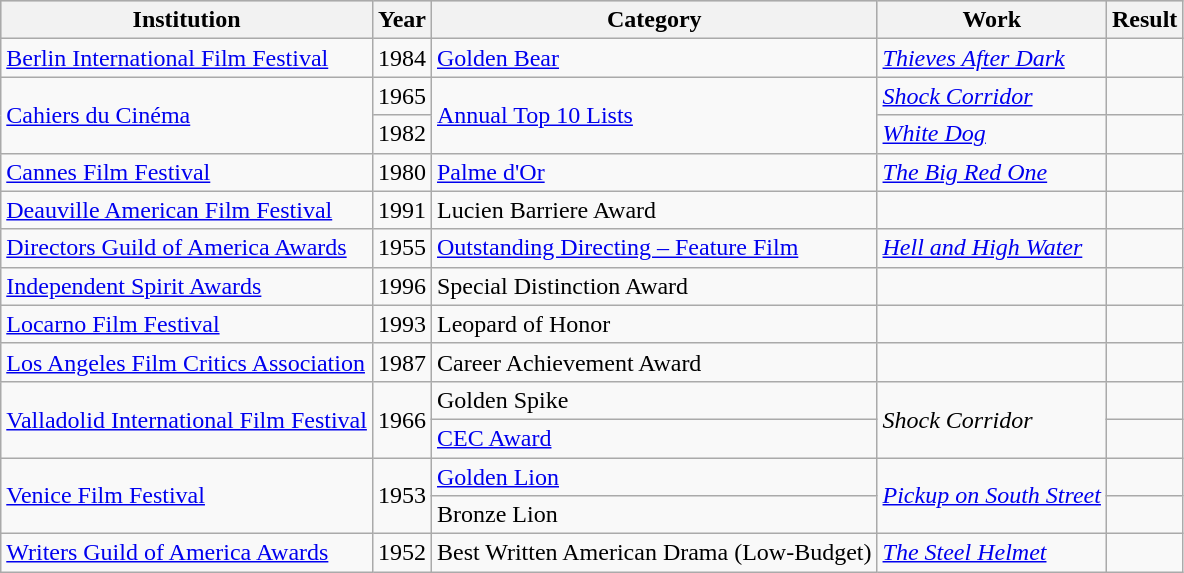<table class="wikitable plainrowheaders sortable">
<tr style="background:#ccc; text-align:center;">
<th scope="col">Institution</th>
<th>Year</th>
<th>Category</th>
<th scope="col">Work</th>
<th scope="col">Result</th>
</tr>
<tr>
<td><a href='#'>Berlin International Film Festival</a></td>
<td>1984</td>
<td><a href='#'>Golden Bear</a></td>
<td><em><a href='#'>Thieves After Dark</a></em></td>
<td></td>
</tr>
<tr>
<td rowspan="2"><a href='#'>Cahiers du Cinéma</a></td>
<td>1965</td>
<td rowspan="2"><a href='#'>Annual Top 10 Lists</a></td>
<td><em><a href='#'>Shock Corridor</a></em></td>
<td></td>
</tr>
<tr>
<td>1982</td>
<td><a href='#'><em>White Dog</em></a></td>
<td></td>
</tr>
<tr>
<td><a href='#'>Cannes Film Festival</a></td>
<td>1980</td>
<td><a href='#'>Palme d'Or</a></td>
<td><em><a href='#'>The Big Red One</a></em></td>
<td></td>
</tr>
<tr>
<td><a href='#'>Deauville American Film Festival</a></td>
<td>1991</td>
<td>Lucien Barriere Award</td>
<td></td>
<td></td>
</tr>
<tr>
<td><a href='#'>Directors Guild of America Awards</a></td>
<td>1955</td>
<td><a href='#'>Outstanding Directing – Feature Film</a></td>
<td><a href='#'><em>Hell and High Water</em></a></td>
<td></td>
</tr>
<tr>
<td><a href='#'>Independent Spirit Awards</a></td>
<td>1996</td>
<td>Special Distinction Award</td>
<td></td>
<td></td>
</tr>
<tr>
<td><a href='#'>Locarno Film Festival</a></td>
<td>1993</td>
<td>Leopard of Honor</td>
<td></td>
<td></td>
</tr>
<tr>
<td><a href='#'>Los Angeles Film Critics Association</a></td>
<td>1987</td>
<td>Career Achievement Award</td>
<td></td>
<td></td>
</tr>
<tr>
<td rowspan="2"><a href='#'>Valladolid International Film Festival</a></td>
<td rowspan="2">1966</td>
<td>Golden Spike</td>
<td rowspan="2"><em>Shock Corridor</em></td>
<td></td>
</tr>
<tr>
<td><a href='#'>CEC Award</a></td>
<td></td>
</tr>
<tr>
<td rowspan="2"><a href='#'>Venice Film Festival</a></td>
<td rowspan="2">1953</td>
<td><a href='#'>Golden Lion</a></td>
<td rowspan="2"><em><a href='#'>Pickup on South Street</a></em></td>
<td></td>
</tr>
<tr>
<td>Bronze Lion</td>
<td></td>
</tr>
<tr>
<td><a href='#'>Writers Guild of America Awards</a></td>
<td>1952</td>
<td>Best Written American Drama (Low-Budget)</td>
<td><em><a href='#'>The Steel Helmet</a></em></td>
<td></td>
</tr>
</table>
